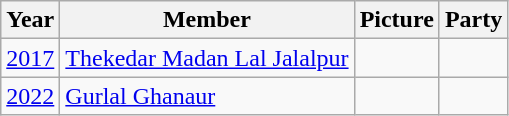<table class="wikitable sortable">
<tr>
<th>Year</th>
<th>Member</th>
<th>Picture</th>
<th colspan="2">Party</th>
</tr>
<tr>
<td><a href='#'>2017</a></td>
<td><a href='#'>Thekedar Madan Lal Jalalpur</a></td>
<td></td>
<td></td>
</tr>
<tr>
<td><a href='#'>2022</a></td>
<td><a href='#'>Gurlal Ghanaur</a></td>
<td></td>
<td></td>
</tr>
</table>
